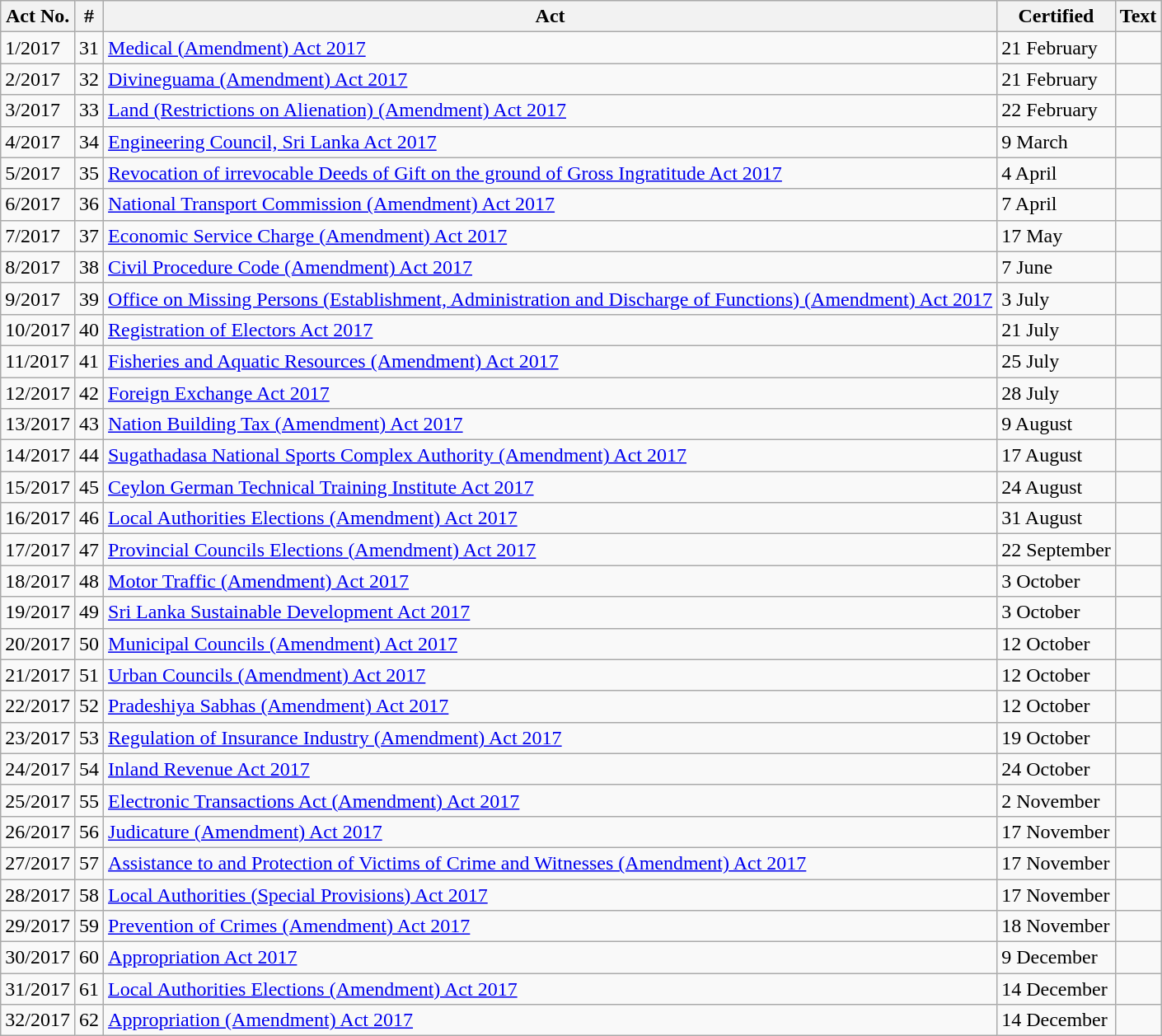<table class="wikitable sortable">
<tr>
<th>Act No.</th>
<th>#</th>
<th>Act</th>
<th>Certified</th>
<th>Text</th>
</tr>
<tr>
<td>1/2017</td>
<td>31</td>
<td><a href='#'>Medical (Amendment) Act 2017</a></td>
<td>21 February</td>
<td></td>
</tr>
<tr>
<td>2/2017</td>
<td>32</td>
<td><a href='#'>Divineguama (Amendment) Act 2017</a></td>
<td>21 February</td>
<td></td>
</tr>
<tr>
<td>3/2017</td>
<td>33</td>
<td><a href='#'>Land (Restrictions on Alienation) (Amendment) Act 2017</a></td>
<td>22 February</td>
<td></td>
</tr>
<tr>
<td>4/2017</td>
<td>34</td>
<td><a href='#'>Engineering Council, Sri Lanka Act 2017</a></td>
<td>9 March</td>
<td></td>
</tr>
<tr>
<td>5/2017</td>
<td>35</td>
<td><a href='#'>Revocation of irrevocable Deeds of Gift on the ground of Gross Ingratitude Act 2017</a></td>
<td>4 April</td>
<td></td>
</tr>
<tr>
<td>6/2017</td>
<td>36</td>
<td><a href='#'>National Transport Commission (Amendment) Act 2017</a></td>
<td>7 April</td>
<td></td>
</tr>
<tr>
<td>7/2017</td>
<td>37</td>
<td><a href='#'>Economic Service Charge (Amendment) Act 2017</a></td>
<td>17 May</td>
<td></td>
</tr>
<tr>
<td>8/2017</td>
<td>38</td>
<td><a href='#'>Civil Procedure Code (Amendment) Act 2017</a></td>
<td>7 June</td>
<td></td>
</tr>
<tr>
<td>9/2017</td>
<td>39</td>
<td><a href='#'>Office on Missing Persons (Establishment, Administration and Discharge of Functions) (Amendment) Act 2017</a></td>
<td>3 July</td>
<td></td>
</tr>
<tr>
<td>10/2017</td>
<td>40</td>
<td><a href='#'>Registration of Electors Act 2017</a></td>
<td>21 July</td>
<td></td>
</tr>
<tr>
<td>11/2017</td>
<td>41</td>
<td><a href='#'>Fisheries and Aquatic Resources (Amendment) Act 2017</a></td>
<td>25 July</td>
<td></td>
</tr>
<tr>
<td>12/2017</td>
<td>42</td>
<td><a href='#'>Foreign Exchange Act 2017</a></td>
<td>28 July</td>
<td></td>
</tr>
<tr>
<td>13/2017</td>
<td>43</td>
<td><a href='#'>Nation Building Tax (Amendment) Act 2017</a></td>
<td>9 August</td>
<td></td>
</tr>
<tr>
<td>14/2017</td>
<td>44</td>
<td><a href='#'>Sugathadasa National Sports Complex Authority (Amendment) Act 2017</a></td>
<td>17 August</td>
<td></td>
</tr>
<tr>
<td>15/2017</td>
<td>45</td>
<td><a href='#'>Ceylon German Technical Training Institute Act 2017</a></td>
<td>24 August</td>
<td></td>
</tr>
<tr>
<td>16/2017</td>
<td>46</td>
<td><a href='#'>Local Authorities Elections (Amendment) Act 2017</a></td>
<td>31 August</td>
<td></td>
</tr>
<tr>
<td>17/2017</td>
<td>47</td>
<td><a href='#'>Provincial Councils Elections (Amendment) Act 2017</a></td>
<td>22 September</td>
<td></td>
</tr>
<tr>
<td>18/2017</td>
<td>48</td>
<td><a href='#'>Motor Traffic (Amendment) Act 2017</a></td>
<td>3 October</td>
<td></td>
</tr>
<tr>
<td>19/2017</td>
<td>49</td>
<td><a href='#'>Sri Lanka Sustainable Development Act 2017</a></td>
<td>3 October</td>
<td></td>
</tr>
<tr>
<td>20/2017</td>
<td>50</td>
<td><a href='#'>Municipal Councils (Amendment) Act 2017</a></td>
<td>12 October</td>
<td></td>
</tr>
<tr>
<td>21/2017</td>
<td>51</td>
<td><a href='#'>Urban Councils (Amendment) Act 2017</a></td>
<td>12 October</td>
<td></td>
</tr>
<tr>
<td>22/2017</td>
<td>52</td>
<td><a href='#'>Pradeshiya Sabhas (Amendment) Act 2017</a></td>
<td>12 October</td>
<td></td>
</tr>
<tr>
<td>23/2017</td>
<td>53</td>
<td><a href='#'>Regulation of Insurance Industry (Amendment) Act 2017</a></td>
<td>19 October</td>
<td></td>
</tr>
<tr>
<td>24/2017</td>
<td>54</td>
<td><a href='#'>Inland Revenue Act 2017</a></td>
<td>24 October</td>
<td></td>
</tr>
<tr>
<td>25/2017</td>
<td>55</td>
<td><a href='#'>Electronic Transactions Act (Amendment) Act 2017</a></td>
<td>2 November</td>
<td></td>
</tr>
<tr>
<td>26/2017</td>
<td>56</td>
<td><a href='#'>Judicature (Amendment) Act 2017</a></td>
<td>17 November</td>
<td></td>
</tr>
<tr>
<td>27/2017</td>
<td>57</td>
<td><a href='#'>Assistance to and Protection of Victims of Crime and Witnesses (Amendment) Act 2017</a></td>
<td>17 November</td>
<td></td>
</tr>
<tr>
<td>28/2017</td>
<td>58</td>
<td><a href='#'>Local Authorities (Special Provisions) Act 2017</a></td>
<td>17 November</td>
<td></td>
</tr>
<tr>
<td>29/2017</td>
<td>59</td>
<td><a href='#'>Prevention of Crimes (Amendment) Act 2017</a></td>
<td>18 November</td>
<td></td>
</tr>
<tr>
<td>30/2017</td>
<td>60</td>
<td><a href='#'>Appropriation Act 2017</a></td>
<td>9 December</td>
<td></td>
</tr>
<tr>
<td>31/2017</td>
<td>61</td>
<td><a href='#'>Local Authorities Elections (Amendment) Act 2017</a></td>
<td>14 December</td>
<td></td>
</tr>
<tr>
<td>32/2017</td>
<td>62</td>
<td><a href='#'>Appropriation (Amendment) Act 2017</a></td>
<td>14 December</td>
<td></td>
</tr>
</table>
